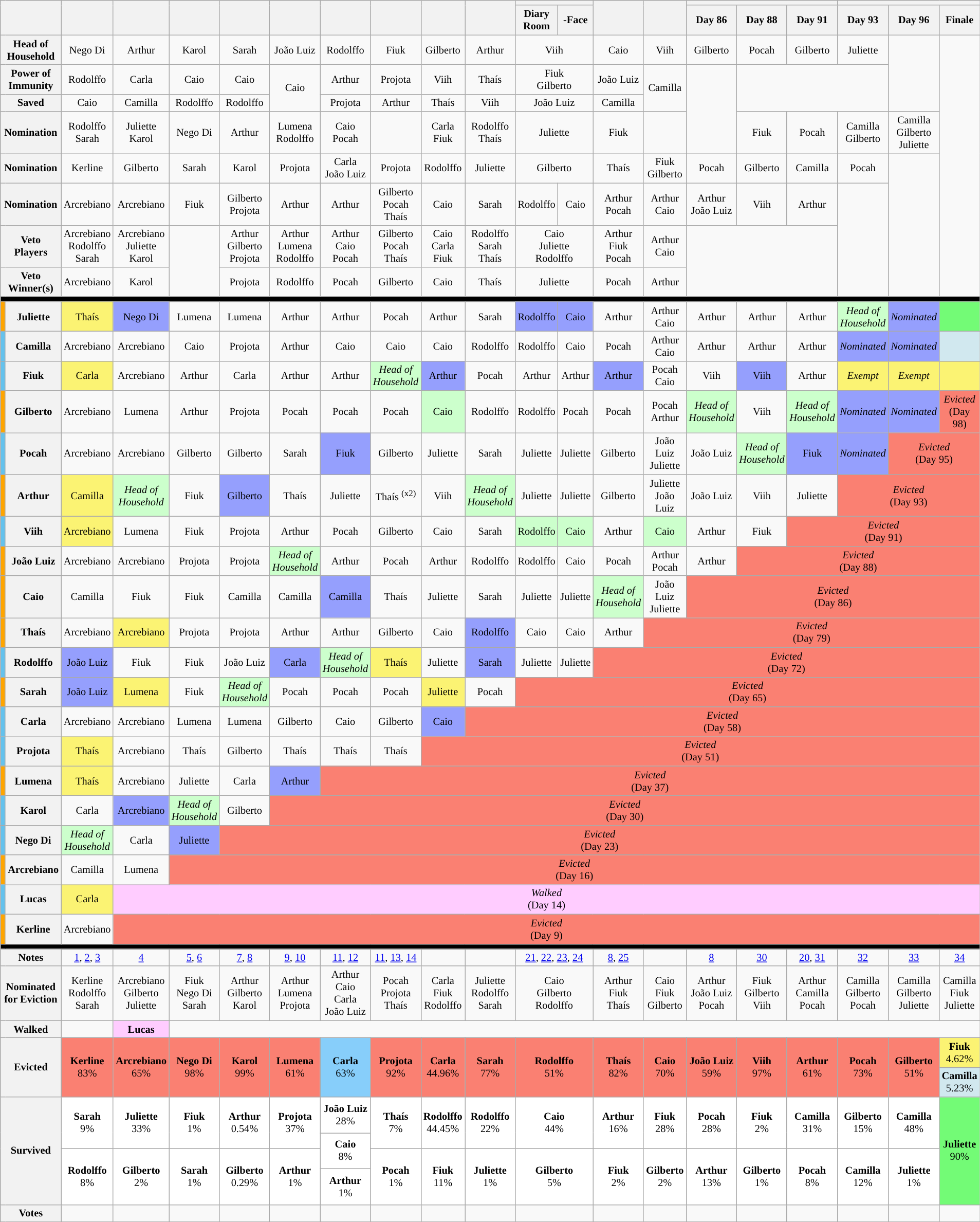<table class="wikitable" style="text-align:center; font-size:85%; ">
<tr>
<th rowspan=2 width=05.25% colspan=2></th>
<th rowspan=2 width=05.25%></th>
<th rowspan=2 width=05.25%></th>
<th rowspan=2 width=05.25%></th>
<th rowspan=2 width=05.25%></th>
<th rowspan=2 width=05.25%></th>
<th rowspan=2 width=05.25%></th>
<th rowspan=2 width=05.25%></th>
<th rowspan=2 width=05.25%></th>
<th rowspan=2 width=05.25%></th>
<th colspan=2 width=10.50%></th>
<th rowspan=2 width=05.25%></th>
<th rowspan=2 width=05.25%></th>
<th colspan=3 width=15.75%></th>
<th colspan=3 width=15.75%></th>
</tr>
<tr>
<th width=05.25%>Diary Room</th>
<th width=05.25%>-Face</th>
<th width=05.25%>Day 86</th>
<th width=05.25%>Day 88</th>
<th width=05.25%>Day 91</th>
<th width=05.25%>Day 93</th>
<th width=05.25%>Day 96</th>
<th width=05.25%>Finale</th>
</tr>
<tr>
<th colspan=2>Head of Household</th>
<td>Nego Di</td>
<td>Arthur</td>
<td>Karol</td>
<td>Sarah</td>
<td>João Luiz</td>
<td>Rodolffo</td>
<td>Fiuk</td>
<td>Gilberto</td>
<td>Arthur</td>
<td colspan=2>Viih</td>
<td>Caio</td>
<td>Viih</td>
<td>Gilberto</td>
<td>Pocah</td>
<td>Gilberto</td>
<td>Juliette</td>
<td rowspan=3></td>
<td rowspan=8></td>
</tr>
<tr>
<th colspan=2>Power of<br>Immunity</th>
<td>Rodolffo</td>
<td>Carla</td>
<td>Caio</td>
<td>Caio</td>
<td rowspan=2>Caio</td>
<td>Arthur</td>
<td>Projota</td>
<td>Viih</td>
<td>Thaís</td>
<td colspan=2>Fiuk<br>Gilberto</td>
<td>João Luiz</td>
<td rowspan=2>Camilla</td>
<td rowspan=3></td>
<td rowspan=2 colspan=3></td>
</tr>
<tr>
<th colspan=2>Saved </th>
<td>Caio</td>
<td>Camilla</td>
<td>Rodolffo</td>
<td>Rodolffo</td>
<td>Projota</td>
<td>Arthur</td>
<td>Thaís</td>
<td>Viih</td>
<td colspan=2>João Luiz</td>
<td>Camilla</td>
</tr>
<tr>
<th colspan="2">Nomination<br></th>
<td>Rodolffo<br>Sarah</td>
<td>Juliette<br>Karol</td>
<td>Nego Di</td>
<td>Arthur</td>
<td>Lumena<br>Rodolffo</td>
<td>Caio<br>Pocah</td>
<td></td>
<td>Carla<br>Fiuk</td>
<td>Rodolffo<br>Thaís</td>
<td colspan="2">Juliette</td>
<td>Fiuk</td>
<td></td>
<td>Fiuk</td>
<td>Pocah</td>
<td>Camilla<br>Gilberto</td>
<td>Camilla<br>Gilberto<br>Juliette</td>
</tr>
<tr>
<th colspan=2>Nomination<br></th>
<td>Kerline</td>
<td>Gilberto</td>
<td>Sarah</td>
<td>Karol</td>
<td>Projota</td>
<td>Carla<br>João Luiz</td>
<td>Projota</td>
<td>Rodolffo</td>
<td>Juliette</td>
<td colspan=2>Gilberto</td>
<td>Thaís</td>
<td>Fiuk<br>Gilberto</td>
<td>Pocah</td>
<td>Gilberto</td>
<td>Camilla</td>
<td>Pocah</td>
<td rowspan=4></td>
</tr>
<tr>
<th colspan=2>Nomination<br></th>
<td>Arcrebiano</td>
<td>Arcrebiano</td>
<td>Fiuk</td>
<td>Gilberto<br>Projota</td>
<td>Arthur</td>
<td>Arthur</td>
<td>Gilberto<br>Pocah<br>Thaís</td>
<td>Caio</td>
<td>Sarah</td>
<td>Rodolffo</td>
<td>Caio</td>
<td>Arthur<br>Pocah</td>
<td>Arthur<br>Caio</td>
<td>Arthur<br>João Luiz</td>
<td>Viih</td>
<td>Arthur</td>
<td rowspan=3></td>
</tr>
<tr>
<th colspan=2>Veto<br>Players</th>
<td>Arcrebiano<br>Rodolffo<br>Sarah</td>
<td>Arcrebiano<br>Juliette<br>Karol</td>
<td rowspan=2></td>
<td>Arthur<br>Gilberto<br>Projota</td>
<td>Arthur<br>Lumena<br>Rodolffo</td>
<td>Arthur<br>Caio<br>Pocah</td>
<td>Gilberto<br>Pocah<br>Thaís</td>
<td>Caio<br>Carla<br>Fiuk</td>
<td>Rodolffo<br>Sarah<br>Thaís</td>
<td colspan=2>Caio<br>Juliette<br>Rodolffo</td>
<td>Arthur<br>Fiuk<br>Pocah</td>
<td>Arthur<br>Caio</td>
<td colspan=3 rowspan=2></td>
</tr>
<tr>
<th colspan=2>Veto<br>Winner(s)</th>
<td>Arcrebiano</td>
<td>Karol</td>
<td>Projota</td>
<td>Rodolffo</td>
<td>Pocah</td>
<td>Gilberto</td>
<td>Caio</td>
<td>Thaís</td>
<td colspan=2>Juliette</td>
<td>Pocah</td>
<td>Arthur</td>
</tr>
<tr>
<td bgcolor=000000 colspan=21></td>
</tr>
<tr>
<td bgcolor=FFA500></td>
<th>Juliette</th>
<td bgcolor=FBF373>Thaís</td>
<td bgcolor=959FFD>Nego Di</td>
<td>Lumena</td>
<td>Lumena</td>
<td>Arthur</td>
<td>Arthur</td>
<td>Pocah</td>
<td>Arthur</td>
<td>Sarah</td>
<td bgcolor=959FFD>Rodolffo</td>
<td bgcolor=959FFD>Caio</td>
<td>Arthur</td>
<td>Arthur<br>Caio</td>
<td>Arthur</td>
<td>Arthur</td>
<td>Arthur</td>
<td bgcolor=CCFFCC><em>Head of<br>Household</em></td>
<td bgcolor=959FFD><em>Nominated</em></td>
<td bgcolor=73FB76></td>
</tr>
<tr>
<td bgcolor=64C2ED></td>
<th>Camilla</th>
<td>Arcrebiano</td>
<td>Arcrebiano</td>
<td>Caio</td>
<td>Projota</td>
<td>Arthur</td>
<td>Caio</td>
<td>Caio</td>
<td>Caio</td>
<td>Rodolffo</td>
<td>Rodolffo</td>
<td>Caio</td>
<td>Pocah</td>
<td>Arthur<br>Caio</td>
<td>Arthur</td>
<td>Arthur</td>
<td>Arthur</td>
<td bgcolor=959FFD><em>Nominated</em></td>
<td bgcolor=959FFD><em>Nominated</em></td>
<td bgcolor=D1E8EF></td>
</tr>
<tr>
<td bgcolor=64C2ED></td>
<th>Fiuk</th>
<td bgcolor=FBF373>Carla</td>
<td>Arcrebiano</td>
<td>Arthur</td>
<td>Carla</td>
<td>Arthur</td>
<td>Arthur</td>
<td bgcolor=CCFFCC><em>Head of<br>Household</em></td>
<td bgcolor=959FFD>Arthur</td>
<td>Pocah</td>
<td>Arthur</td>
<td>Arthur</td>
<td bgcolor=959FFD>Arthur</td>
<td>Pocah<br>Caio</td>
<td>Viih</td>
<td bgcolor=959FFD>Viih</td>
<td>Arthur</td>
<td bgcolor=FBF373><em>Exempt</em></td>
<td bgcolor=FBF373><em>Exempt</em></td>
<td bgcolor=FBF373></td>
</tr>
<tr>
<td bgcolor=FFA500></td>
<th>Gilberto</th>
<td>Arcrebiano</td>
<td>Lumena</td>
<td>Arthur</td>
<td>Projota</td>
<td>Pocah</td>
<td>Pocah</td>
<td>Pocah</td>
<td bgcolor=CCFFCC>Caio</td>
<td>Rodolffo</td>
<td>Rodolffo</td>
<td>Pocah</td>
<td>Pocah</td>
<td>Pocah<br>Arthur</td>
<td bgcolor=CCFFCC><em>Head of<br>Household</em></td>
<td>Viih</td>
<td bgcolor=CCFFCC><em>Head of<br>Household</em></td>
<td bgcolor=959FFD><em>Nominated</em></td>
<td bgcolor=959FFD><em>Nominated</em></td>
<td bgcolor=FA8072 colspan=1><em>Evicted</em><br>(Day 98)</td>
</tr>
<tr>
<td bgcolor=64C2ED></td>
<th>Pocah</th>
<td>Arcrebiano</td>
<td>Arcrebiano</td>
<td>Gilberto</td>
<td>Gilberto</td>
<td>Sarah</td>
<td bgcolor=959FFD>Fiuk</td>
<td>Gilberto</td>
<td>Juliette</td>
<td>Sarah</td>
<td>Juliette</td>
<td>Juliette</td>
<td>Gilberto</td>
<td>João Luiz<br>Juliette</td>
<td>João Luiz</td>
<td bgcolor=CCFFCC><em>Head of<br>Household</em></td>
<td bgcolor=959FFD>Fiuk</td>
<td bgcolor=959FFD><em>Nominated</em></td>
<td bgcolor=FA8072 colspan=2><em>Evicted</em><br>(Day 95)</td>
</tr>
<tr>
<td bgcolor=FFA500></td>
<th>Arthur</th>
<td bgcolor=FBF373>Camilla</td>
<td bgcolor=CCFFCC><em>Head of<br>Household</em></td>
<td>Fiuk</td>
<td bgcolor=959FFD>Gilberto</td>
<td>Thaís</td>
<td>Juliette</td>
<td>Thaís <sup>(x2)</sup></td>
<td>Viih</td>
<td bgcolor=CCFFCC><em>Head of<br>Household</em></td>
<td>Juliette</td>
<td>Juliette</td>
<td>Gilberto</td>
<td>Juliette<br>João Luiz</td>
<td>João Luiz</td>
<td>Viih</td>
<td>Juliette</td>
<td bgcolor=FA8072 colspan=3><em>Evicted</em><br>(Day 93)</td>
</tr>
<tr>
<td bgcolor=64C2ED></td>
<th>Viih</th>
<td bgcolor=FBF373>Arcrebiano</td>
<td>Lumena</td>
<td>Fiuk</td>
<td>Projota</td>
<td>Arthur</td>
<td>Pocah</td>
<td>Gilberto</td>
<td>Caio</td>
<td>Sarah</td>
<td bgcolor=CCFFCC>Rodolffo</td>
<td bgcolor=CCFFCC>Caio</td>
<td>Arthur</td>
<td bgcolor=CCFFCC>Caio</td>
<td>Arthur</td>
<td>Fiuk</td>
<td bgcolor=FA8072 colspan=4><em>Evicted</em><br>(Day 91)</td>
</tr>
<tr>
<td bgcolor=FFA500></td>
<th>João Luiz</th>
<td>Arcrebiano</td>
<td>Arcrebiano</td>
<td>Projota</td>
<td>Projota</td>
<td bgcolor=CCFFCC><em>Head of<br>Household</em></td>
<td>Arthur</td>
<td>Pocah</td>
<td>Arthur</td>
<td>Rodolffo</td>
<td>Rodolffo</td>
<td>Caio</td>
<td>Pocah</td>
<td>Arthur<br>Pocah</td>
<td>Arthur</td>
<td bgcolor=FA8072 colspan=5><em>Evicted</em><br>(Day 88)</td>
</tr>
<tr>
<td bgcolor=FFA500></td>
<th>Caio</th>
<td>Camilla</td>
<td>Fiuk</td>
<td>Fiuk</td>
<td>Camilla</td>
<td>Camilla</td>
<td bgcolor=959FFD>Camilla</td>
<td>Thaís</td>
<td>Juliette</td>
<td>Sarah</td>
<td>Juliette</td>
<td>Juliette</td>
<td bgcolor=CCFFCC><em>Head of<br>Household</em></td>
<td>João Luiz<br>Juliette</td>
<td bgcolor=FA8072 colspan=6><em>Evicted</em><br>(Day 86)</td>
</tr>
<tr>
<td bgcolor=FFA500></td>
<th>Thaís</th>
<td>Arcrebiano</td>
<td bgcolor=FBF373>Arcrebiano</td>
<td>Projota</td>
<td>Projota</td>
<td>Arthur</td>
<td>Arthur</td>
<td>Gilberto</td>
<td>Caio</td>
<td bgcolor=959FFD>Rodolffo</td>
<td>Caio</td>
<td>Caio</td>
<td>Arthur</td>
<td bgcolor=FA8072 colspan=7><em>Evicted</em><br>(Day 79)</td>
</tr>
<tr>
<td bgcolor=64C2ED></td>
<th>Rodolffo</th>
<td bgcolor=959FFD>João Luiz</td>
<td>Fiuk</td>
<td>Fiuk</td>
<td>João Luiz</td>
<td bgcolor=959FFD>Carla</td>
<td bgcolor=CCFFCC><em>Head of<br>Household</em></td>
<td bgcolor=FBF373>Thaís</td>
<td>Juliette</td>
<td bgcolor=959FFD>Sarah</td>
<td>Juliette</td>
<td>Juliette</td>
<td bgcolor=FA8072 colspan=8><em>Evicted</em><br>(Day 72)</td>
</tr>
<tr>
<td bgcolor=FFA500></td>
<th>Sarah</th>
<td bgcolor=959FFD>João Luiz</td>
<td bgcolor=FBF373>Lumena</td>
<td>Fiuk</td>
<td bgcolor=CCFFCC><em>Head of<br>Household</em></td>
<td>Pocah</td>
<td>Pocah</td>
<td>Pocah</td>
<td bgcolor=FBF373>Juliette</td>
<td>Pocah</td>
<td bgcolor=FA8072 colspan=10><em>Evicted</em><br>(Day 65)</td>
</tr>
<tr>
<td bgcolor=64C2ED></td>
<th>Carla</th>
<td>Arcrebiano</td>
<td>Arcrebiano</td>
<td>Lumena</td>
<td>Lumena</td>
<td>Gilberto</td>
<td>Caio</td>
<td>Gilberto</td>
<td bgcolor=959FFD>Caio</td>
<td bgcolor=FA8072 colspan=11><em>Evicted</em><br>(Day 58)</td>
</tr>
<tr>
<td bgcolor=64C2ED></td>
<th>Projota</th>
<td bgcolor=FBF373>Thaís</td>
<td>Arcrebiano</td>
<td>Thaís</td>
<td>Gilberto</td>
<td>Thaís</td>
<td>Thaís</td>
<td>Thaís</td>
<td bgcolor=FA8072 colspan=12><em>Evicted</em><br>(Day 51)</td>
</tr>
<tr>
<td bgcolor=FFA500></td>
<th>Lumena</th>
<td bgcolor=FBF373>Thaís</td>
<td>Arcrebiano</td>
<td>Juliette</td>
<td>Carla</td>
<td bgcolor=959FFD>Arthur</td>
<td bgcolor=FA8072 colspan=14><em>Evicted</em><br>(Day 37)</td>
</tr>
<tr>
<td bgcolor=64C2ED></td>
<th>Karol</th>
<td>Carla</td>
<td bgcolor=959FFD>Arcrebiano</td>
<td bgcolor=CCFFCC><em>Head of<br>Household</em></td>
<td>Gilberto</td>
<td bgcolor=FA8072 colspan=15><em>Evicted</em><br>(Day 30)</td>
</tr>
<tr>
<td bgcolor=64C2ED></td>
<th>Nego Di</th>
<td bgcolor=CCFFCC><em>Head of<br>Household</em></td>
<td>Carla</td>
<td bgcolor=959FFD>Juliette</td>
<td bgcolor=FA8072 colspan=16><em>Evicted</em><br>(Day 23)</td>
</tr>
<tr>
<td bgcolor=FFA500></td>
<th>Arcrebiano</th>
<td>Camilla</td>
<td>Lumena</td>
<td bgcolor=FA8072 colspan=17><em>Evicted</em><br>(Day 16)</td>
</tr>
<tr>
<td bgcolor=64C2ED></td>
<th>Lucas</th>
<td bgcolor=FBF373>Carla</td>
<td bgcolor=FFCCFF colspan=18><em>Walked</em><br>(Day 14)</td>
</tr>
<tr>
<td bgcolor=FFA500></td>
<th>Kerline</th>
<td>Arcrebiano</td>
<td bgcolor=FA8072 colspan=18><em>Evicted</em><br>(Day 9)</td>
</tr>
<tr>
<td bgcolor=000000 colspan=21></td>
</tr>
<tr>
<th colspan=2>Notes</th>
<td><a href='#'>1</a>, <a href='#'>2</a>, <a href='#'>3</a></td>
<td><a href='#'>4</a></td>
<td><a href='#'>5</a>, <a href='#'>6</a></td>
<td><a href='#'>7</a>, <a href='#'>8</a></td>
<td><a href='#'>9</a>, <a href='#'>10</a></td>
<td><a href='#'>11</a>, <a href='#'>12</a></td>
<td><a href='#'>11</a>, <a href='#'>13</a>, <a href='#'>14</a></td>
<td></td>
<td></td>
<td colspan=2><a href='#'>21</a>, <a href='#'>22</a>, <a href='#'>23</a>, <a href='#'>24</a></td>
<td><a href='#'>8</a>, <a href='#'>25</a></td>
<td></td>
<td><a href='#'>8</a></td>
<td><a href='#'>30</a></td>
<td><a href='#'>20</a>, <a href='#'>31</a></td>
<td><a href='#'>32</a></td>
<td><a href='#'>33</a></td>
<td><a href='#'>34</a></td>
</tr>
<tr>
<th colspan=2>Nominated<br>for Eviction</th>
<td>Kerline<br>Rodolffo<br>Sarah</td>
<td>Arcrebiano<br>Gilberto<br>Juliette</td>
<td>Fiuk<br>Nego Di<br>Sarah</td>
<td>Arthur<br>Gilberto<br>Karol</td>
<td>Arthur<br>Lumena<br>Projota</td>
<td>Arthur<br>Caio<br>Carla<br>João Luiz</td>
<td>Pocah<br>Projota<br>Thaís</td>
<td>Carla<br>Fiuk<br>Rodolffo</td>
<td>Juliette<br>Rodolffo<br>Sarah</td>
<td colspan=2>Caio<br>Gilberto<br>Rodolffo</td>
<td>Arthur<br>Fiuk<br>Thaís</td>
<td>Caio<br>Fiuk<br>Gilberto</td>
<td>Arthur<br>João Luiz<br>Pocah</td>
<td>Fiuk<br>Gilberto<br>Viih</td>
<td>Arthur<br>Camilla<br>Pocah</td>
<td>Camilla<br>Gilberto<br>Pocah</td>
<td>Camilla<br>Gilberto<br>Juliette</td>
<td>Camilla<br>Fiuk<br>Juliette</td>
</tr>
<tr>
<th colspan=2>Walked</th>
<td></td>
<td bgcolor=FFCCFF><strong>Lucas</strong></td>
<td colspan=17></td>
</tr>
<tr>
<th rowspan=2 colspan=2>Evicted </th>
<td rowspan=2 bgcolor=FA8072><strong>Kerline</strong><br>83%<br></td>
<td rowspan=2 bgcolor=FA8072><strong>Arcrebiano</strong><br>65%<br></td>
<td rowspan=2 bgcolor=FA8072><strong>Nego Di</strong><br>98%<br></td>
<td rowspan=2 bgcolor=FA8072><strong>Karol</strong><br>99%<br></td>
<td rowspan=2 bgcolor=FA8072><strong>Lumena</strong><br>61%<br></td>
<td rowspan=2 bgcolor=87CEFA><strong>Carla</strong><br>63%<br></td>
<td rowspan=2 bgcolor=FA8072><strong>Projota</strong><br>92%<br></td>
<td rowspan=2 bgcolor=FA8072><strong>Carla</strong><br>44.96%<br></td>
<td rowspan=2 bgcolor=FA8072><strong>Sarah</strong><br>77%<br></td>
<td rowspan=2 colspan=2 bgcolor=FA8072><strong>Rodolffo</strong><br>51%<br></td>
<td rowspan=2 bgcolor=FA8072><strong>Thaís</strong><br>82%<br></td>
<td rowspan=2 bgcolor=FA8072><strong>Caio</strong><br>70%<br></td>
<td rowspan=2 bgcolor=FA8072><strong>João Luiz</strong><br>59%<br></td>
<td rowspan=2 bgcolor=FA8072><strong>Viih</strong><br>97%<br></td>
<td rowspan=2 bgcolor=FA8072><strong>Arthur</strong><br>61%<br></td>
<td rowspan=2 bgcolor=FA8072><strong>Pocah</strong><br>73%<br></td>
<td rowspan=2 bgcolor=FA8072><strong>Gilberto</strong><br>51%<br></td>
<td rowspan=1 bgcolor=FBF373><strong>Fiuk</strong><br>4.62%<br></td>
</tr>
<tr>
<td rowspan=1 bgcolor=D1E8EF><strong>Camilla</strong><br>5.23%<br></td>
</tr>
<tr>
<th style="height:120px" rowspan=4 colspan=2>Survived</th>
<td style="height:60px" rowspan=2 bgcolor=FFFFFF><strong>Sarah</strong><br>9%<br></td>
<td style="height:60px" rowspan=2 bgcolor=FFFFFF><strong>Juliette</strong><br>33%<br></td>
<td style="height:60px" rowspan=2 bgcolor=FFFFFF><strong>Fiuk</strong><br>1%<br></td>
<td style="height:60px" rowspan=2 bgcolor=FFFFFF><strong>Arthur</strong><br>0.54%<br></td>
<td style="height:60px" rowspan=2 bgcolor=FFFFFF><strong>Projota</strong><br>37%<br></td>
<td style="height:40px" rowspan=1 bgcolor=FFFFFF><strong>João Luiz</strong><br>28%<br></td>
<td style="height:60px" rowspan=2 bgcolor=FFFFFF><strong>Thaís</strong><br>7%<br></td>
<td style="height:60px" rowspan=2 bgcolor=FFFFFF><strong>Rodolffo</strong><br>44.45%<br></td>
<td style="height:60px" rowspan=2 bgcolor=FFFFFF><strong>Rodolffo</strong><br>22%<br></td>
<td style="height:60px" rowspan=2 colspan=2 bgcolor=FFFFFF><strong>Caio</strong><br>44%<br></td>
<td style="height:60px" rowspan=2 bgcolor=FFFFFF><strong>Arthur</strong><br>16%<br></td>
<td style="height:60px" rowspan=2 bgcolor=FFFFFF><strong>Fiuk</strong><br>28%<br></td>
<td style="height:60px" rowspan=2 bgcolor=FFFFFF><strong>Pocah</strong><br>28%<br></td>
<td style="height:60px" rowspan=2 bgcolor=FFFFFF><strong>Fiuk</strong><br>2%<br></td>
<td style="height:60px" rowspan=2 bgcolor=FFFFFF><strong>Camilla</strong><br>31%<br></td>
<td style="height:60px" rowspan=2 bgcolor=FFFFFF><strong>Gilberto</strong><br>15%<br></td>
<td style="height:60px" rowspan=2 bgcolor=FFFFFF><strong>Camilla</strong><br>48%<br></td>
<td style="height:120px" rowspan=4 bgcolor=73FB76><strong>Juliette</strong><br>90%<br></td>
</tr>
<tr>
<td style="height:40px" rowspan=2 bgcolor=FFFFFF><strong>Caio</strong><br>8%<br></td>
</tr>
<tr>
<td style="height:60px" rowspan=2 bgcolor=FFFFFF><strong>Rodolffo</strong><br>8%<br></td>
<td style="height:60px" rowspan=2 bgcolor=FFFFFF><strong>Gilberto</strong><br>2%<br></td>
<td style="height:60px" rowspan=2 bgcolor=FFFFFF><strong>Sarah</strong><br>1%<br></td>
<td style="height:60px" rowspan=2 bgcolor=FFFFFF><strong>Gilberto</strong><br>0.29%<br></td>
<td style="height:60px" rowspan=2 bgcolor=FFFFFF><strong>Arthur</strong><br>1%<br></td>
<td style="height:60px" rowspan=2 bgcolor=FFFFFF><strong>Pocah</strong><br>1%<br></td>
<td style="height:60px" rowspan=2 bgcolor=FFFFFF><strong>Fiuk</strong><br>11%<br></td>
<td style="height:60px" rowspan=2 bgcolor=FFFFFF><strong>Juliette</strong><br>1%<br></td>
<td style="height:60px" rowspan=2 colspan=2 bgcolor=FFFFFF><strong>Gilberto</strong><br>5%<br></td>
<td style="height:60px" rowspan=2 bgcolor=FFFFFF><strong>Fiuk</strong><br>2%<br></td>
<td style="height:60px" rowspan=2 bgcolor=FFFFFF><strong>Gilberto</strong><br>2%<br></td>
<td style="height:60px" rowspan=2 bgcolor=FFFFFF><strong>Arthur</strong><br>13%<br></td>
<td style="height:60px" rowspan=2 bgcolor=FFFFFF><strong>Gilberto</strong><br>1%<br></td>
<td style="height:60px" rowspan=2 bgcolor=FFFFFF><strong>Pocah</strong><br>8%<br></td>
<td style="height:60px" rowspan=2 bgcolor=FFFFFF><strong>Camilla</strong><br>12%<br></td>
<td style="height:60px" rowspan=2 bgcolor=FFFFFF><strong>Juliette</strong><br>1%<br></td>
</tr>
<tr>
<td style="height:40px" rowspan=1 bgcolor=FFFFFF><strong>Arthur</strong><br>1%<br></td>
</tr>
<tr>
<th colspan=2>Votes</th>
<td></td>
<td></td>
<td></td>
<td></td>
<td></td>
<td></td>
<td></td>
<td></td>
<td></td>
<td colspan=2></td>
<td></td>
<td></td>
<td></td>
<td></td>
<td></td>
<td></td>
<td></td>
<td></td>
</tr>
</table>
